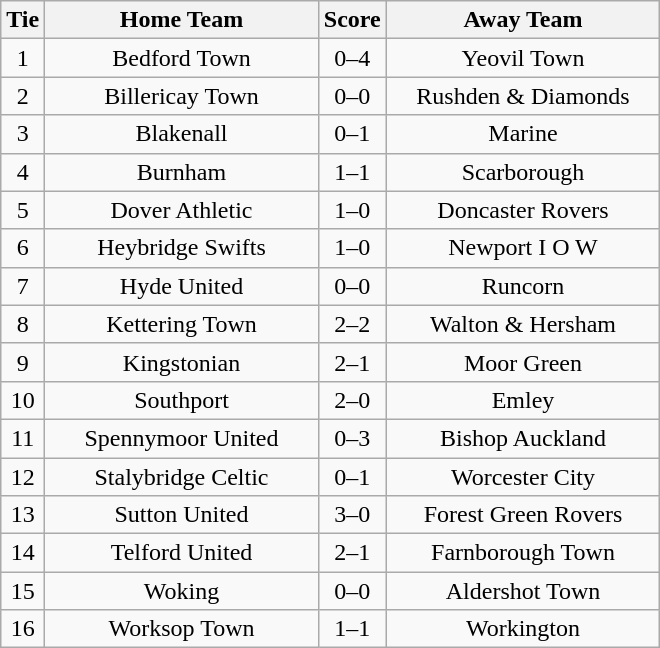<table class="wikitable" style="text-align:center;">
<tr>
<th width=20>Tie</th>
<th width=175>Home Team</th>
<th width=20>Score</th>
<th width=175>Away Team</th>
</tr>
<tr>
<td>1</td>
<td>Bedford Town</td>
<td>0–4</td>
<td>Yeovil Town</td>
</tr>
<tr>
<td>2</td>
<td>Billericay Town</td>
<td>0–0</td>
<td>Rushden & Diamonds</td>
</tr>
<tr>
<td>3</td>
<td>Blakenall</td>
<td>0–1</td>
<td>Marine</td>
</tr>
<tr>
<td>4</td>
<td>Burnham</td>
<td>1–1</td>
<td>Scarborough</td>
</tr>
<tr>
<td>5</td>
<td>Dover Athletic</td>
<td>1–0</td>
<td>Doncaster Rovers</td>
</tr>
<tr>
<td>6</td>
<td>Heybridge Swifts</td>
<td>1–0</td>
<td>Newport I O W</td>
</tr>
<tr>
<td>7</td>
<td>Hyde United</td>
<td>0–0</td>
<td>Runcorn</td>
</tr>
<tr>
<td>8</td>
<td>Kettering Town</td>
<td>2–2</td>
<td>Walton & Hersham</td>
</tr>
<tr>
<td>9</td>
<td>Kingstonian</td>
<td>2–1</td>
<td>Moor Green</td>
</tr>
<tr>
<td>10</td>
<td>Southport</td>
<td>2–0</td>
<td>Emley</td>
</tr>
<tr>
<td>11</td>
<td>Spennymoor United</td>
<td>0–3</td>
<td>Bishop Auckland</td>
</tr>
<tr>
<td>12</td>
<td>Stalybridge Celtic</td>
<td>0–1</td>
<td>Worcester City</td>
</tr>
<tr>
<td>13</td>
<td>Sutton United</td>
<td>3–0</td>
<td>Forest Green Rovers</td>
</tr>
<tr>
<td>14</td>
<td>Telford United</td>
<td>2–1</td>
<td>Farnborough Town</td>
</tr>
<tr>
<td>15</td>
<td>Woking</td>
<td>0–0</td>
<td>Aldershot Town</td>
</tr>
<tr>
<td>16</td>
<td>Worksop Town</td>
<td>1–1</td>
<td>Workington</td>
</tr>
</table>
